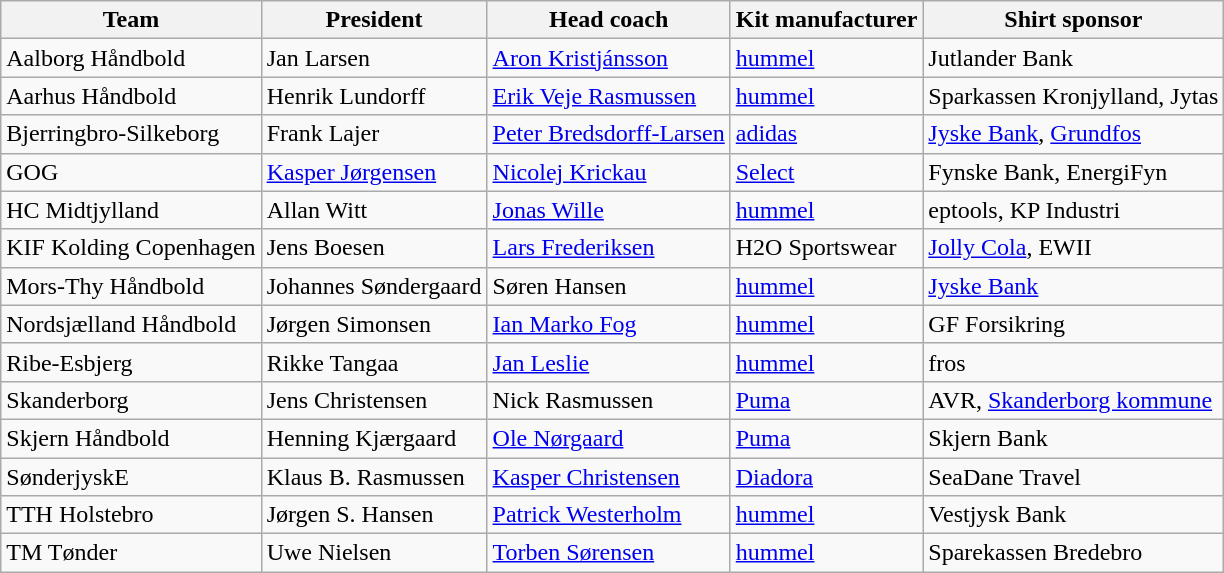<table class="wikitable sortable" style="text-align: left;">
<tr>
<th>Team</th>
<th>President</th>
<th>Head coach</th>
<th>Kit manufacturer</th>
<th>Shirt sponsor</th>
</tr>
<tr>
<td>Aalborg Håndbold</td>
<td>Jan Larsen</td>
<td> <a href='#'>Aron Kristjánsson</a></td>
<td><a href='#'>hummel</a></td>
<td>Jutlander Bank</td>
</tr>
<tr>
<td>Aarhus Håndbold</td>
<td>Henrik Lundorff</td>
<td> <a href='#'>Erik Veje Rasmussen</a></td>
<td><a href='#'>hummel</a></td>
<td>Sparkassen Kronjylland, Jytas</td>
</tr>
<tr>
<td>Bjerringbro-Silkeborg</td>
<td>Frank Lajer</td>
<td> <a href='#'>Peter Bredsdorff-Larsen</a></td>
<td><a href='#'>adidas</a></td>
<td><a href='#'>Jyske Bank</a>, <a href='#'>Grundfos</a></td>
</tr>
<tr>
<td>GOG</td>
<td><a href='#'>Kasper Jørgensen</a></td>
<td> <a href='#'>Nicolej Krickau</a></td>
<td><a href='#'>Select</a></td>
<td>Fynske Bank, EnergiFyn</td>
</tr>
<tr>
<td>HC Midtjylland</td>
<td>Allan Witt</td>
<td> <a href='#'>Jonas Wille</a></td>
<td><a href='#'>hummel</a></td>
<td>eptools, KP Industri</td>
</tr>
<tr>
<td>KIF Kolding Copenhagen</td>
<td>Jens Boesen</td>
<td> <a href='#'>Lars Frederiksen</a></td>
<td>H2O Sportswear</td>
<td><a href='#'>Jolly Cola</a>, EWII</td>
</tr>
<tr>
<td>Mors-Thy Håndbold</td>
<td>Johannes Søndergaard</td>
<td> Søren Hansen</td>
<td><a href='#'>hummel</a></td>
<td><a href='#'>Jyske Bank</a></td>
</tr>
<tr>
<td>Nordsjælland Håndbold</td>
<td>Jørgen Simonsen</td>
<td> <a href='#'>Ian Marko Fog</a></td>
<td><a href='#'>hummel</a></td>
<td>GF Forsikring</td>
</tr>
<tr>
<td>Ribe-Esbjerg</td>
<td>Rikke Tangaa</td>
<td> <a href='#'>Jan Leslie</a></td>
<td><a href='#'>hummel</a></td>
<td>fros</td>
</tr>
<tr>
<td>Skanderborg</td>
<td>Jens Christensen</td>
<td> Nick Rasmussen</td>
<td><a href='#'>Puma</a></td>
<td>AVR, <a href='#'>Skanderborg kommune</a></td>
</tr>
<tr>
<td>Skjern Håndbold</td>
<td>Henning Kjærgaard</td>
<td> <a href='#'>Ole Nørgaard</a></td>
<td><a href='#'>Puma</a></td>
<td>Skjern Bank</td>
</tr>
<tr>
<td>SønderjyskE</td>
<td>Klaus B. Rasmussen</td>
<td> <a href='#'>Kasper Christensen</a></td>
<td><a href='#'>Diadora</a></td>
<td>SeaDane Travel</td>
</tr>
<tr>
<td>TTH Holstebro</td>
<td>Jørgen S. Hansen</td>
<td> <a href='#'>Patrick Westerholm</a></td>
<td><a href='#'>hummel</a></td>
<td>Vestjysk Bank</td>
</tr>
<tr>
<td>TM Tønder</td>
<td>Uwe Nielsen</td>
<td> <a href='#'>Torben Sørensen</a></td>
<td><a href='#'>hummel</a></td>
<td>Sparekassen Bredebro</td>
</tr>
</table>
